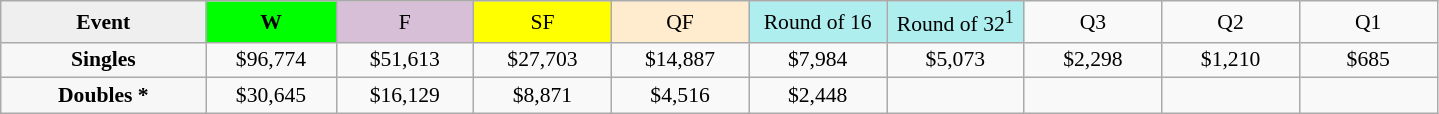<table class=wikitable style=font-size:90%;text-align:center>
<tr>
<td style="width:130px; background:#efefef;"><strong>Event</strong></td>
<td style="width:80px; background:lime;"><strong>W</strong></td>
<td style="width:85px; background:thistle;">F</td>
<td style="width:85px; background:#ff0;">SF</td>
<td style="width:85px; background:#ffebcd;">QF</td>
<td style="width:85px; background:#afeeee;">Round of 16</td>
<td style="width:85px; background:#afeeee;">Round of 32<sup>1</sup></td>
<td width=85>Q3</td>
<td width=85>Q2</td>
<td width=85>Q1</td>
</tr>
<tr>
<td style="background:#f7f7f7;"><strong>Singles</strong></td>
<td>$96,774</td>
<td>$51,613</td>
<td>$27,703</td>
<td>$14,887</td>
<td>$7,984</td>
<td>$5,073</td>
<td>$2,298</td>
<td>$1,210</td>
<td>$685</td>
</tr>
<tr>
<td style="background:#f7f7f7;"><strong>Doubles *</strong></td>
<td>$30,645</td>
<td>$16,129</td>
<td>$8,871</td>
<td>$4,516</td>
<td>$2,448</td>
<td></td>
<td></td>
<td></td>
<td></td>
</tr>
</table>
